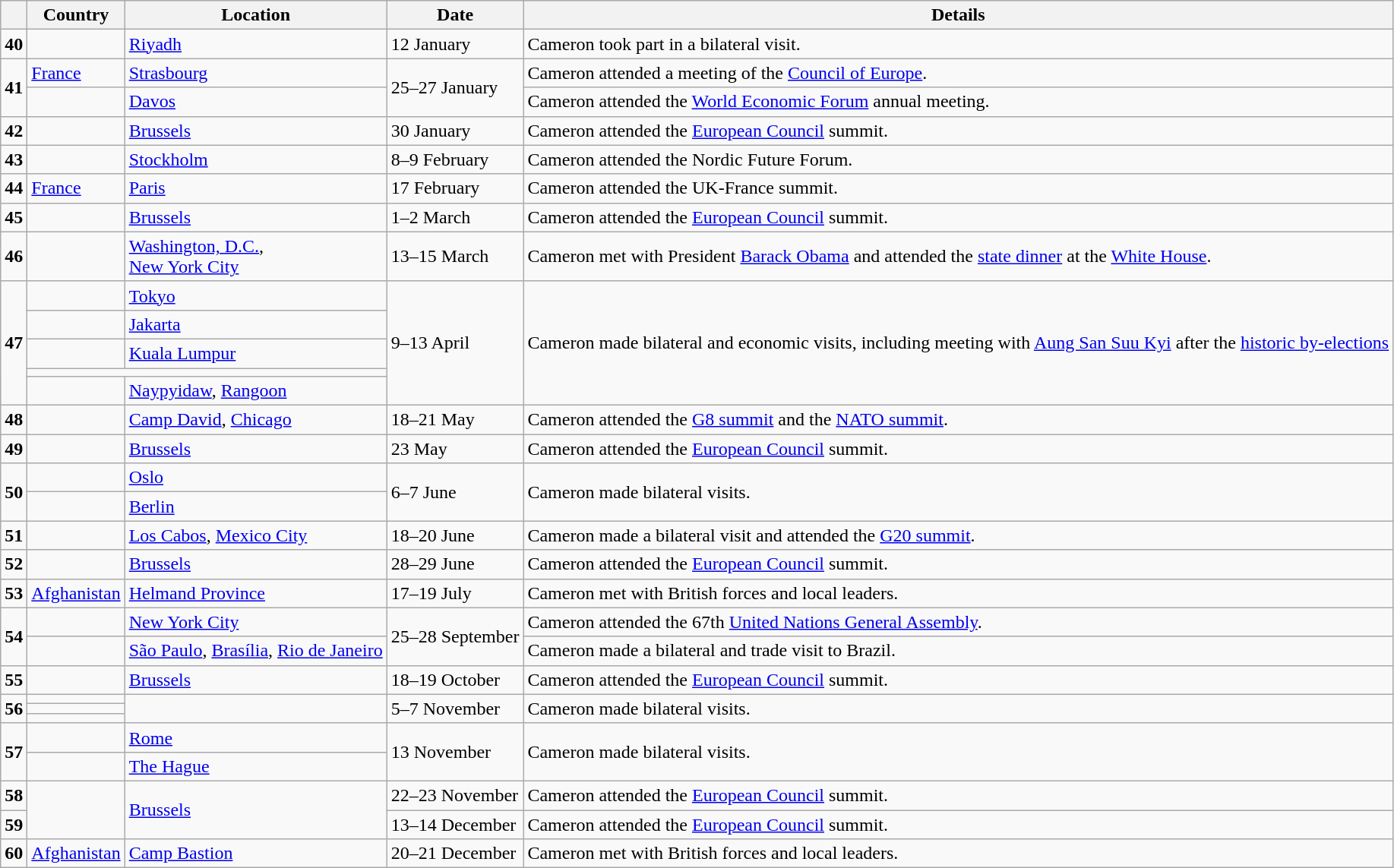<table class="wikitable sortable">
<tr>
<th></th>
<th>Country</th>
<th>Location</th>
<th>Date</th>
<th>Details</th>
</tr>
<tr>
<td><strong>40</strong></td>
<td></td>
<td><a href='#'>Riyadh</a></td>
<td>12 January</td>
<td>Cameron took part in a bilateral visit.</td>
</tr>
<tr>
<td rowspan=2><strong>41</strong></td>
<td> <a href='#'>France</a></td>
<td><a href='#'>Strasbourg</a></td>
<td rowspan=2>25–27 January</td>
<td>Cameron attended a meeting of the <a href='#'>Council of Europe</a>.</td>
</tr>
<tr>
<td></td>
<td><a href='#'>Davos</a></td>
<td>Cameron attended the <a href='#'>World Economic Forum</a> annual meeting.</td>
</tr>
<tr>
<td><strong>42</strong></td>
<td></td>
<td><a href='#'>Brussels</a></td>
<td>30 January</td>
<td>Cameron attended the <a href='#'>European Council</a> summit.</td>
</tr>
<tr>
<td><strong>43</strong></td>
<td></td>
<td><a href='#'>Stockholm</a></td>
<td>8–9 February</td>
<td>Cameron attended the Nordic Future Forum.</td>
</tr>
<tr>
<td><strong>44</strong></td>
<td> <a href='#'>France</a></td>
<td><a href='#'>Paris</a></td>
<td>17 February</td>
<td>Cameron attended the UK-France summit.</td>
</tr>
<tr>
<td><strong>45</strong></td>
<td></td>
<td><a href='#'>Brussels</a></td>
<td>1–2 March</td>
<td>Cameron attended the <a href='#'>European Council</a> summit.</td>
</tr>
<tr>
<td><strong>46</strong></td>
<td></td>
<td><a href='#'>Washington, D.C.</a>,<br><a href='#'>New York City</a></td>
<td>13–15 March</td>
<td>Cameron met with President <a href='#'>Barack Obama</a> and attended the <a href='#'>state dinner</a> at the <a href='#'>White House</a>.</td>
</tr>
<tr>
<td rowspan=5><strong>47</strong></td>
<td></td>
<td><a href='#'>Tokyo</a></td>
<td rowspan=5>9–13 April</td>
<td rowspan=5>Cameron made bilateral and economic visits, including meeting with <a href='#'>Aung San Suu Kyi</a> after the <a href='#'>historic by-elections</a></td>
</tr>
<tr>
<td></td>
<td><a href='#'>Jakarta</a></td>
</tr>
<tr>
<td></td>
<td><a href='#'>Kuala Lumpur</a></td>
</tr>
<tr>
<td colspan="2"></td>
</tr>
<tr>
<td></td>
<td><a href='#'>Naypyidaw</a>, <a href='#'>Rangoon</a></td>
</tr>
<tr>
<td><strong>48</strong></td>
<td></td>
<td><a href='#'>Camp David</a>, <a href='#'>Chicago</a></td>
<td>18–21 May</td>
<td>Cameron attended the <a href='#'>G8 summit</a> and the <a href='#'>NATO summit</a>.</td>
</tr>
<tr>
<td><strong>49</strong></td>
<td></td>
<td><a href='#'>Brussels</a></td>
<td>23 May</td>
<td>Cameron attended the <a href='#'>European Council</a> summit.</td>
</tr>
<tr>
<td rowspan=2><strong>50</strong></td>
<td></td>
<td><a href='#'>Oslo</a></td>
<td rowspan=2>6–7 June</td>
<td rowspan=2>Cameron made bilateral visits.</td>
</tr>
<tr>
<td></td>
<td><a href='#'>Berlin</a></td>
</tr>
<tr>
<td><strong>51</strong></td>
<td></td>
<td><a href='#'>Los Cabos</a>, <a href='#'>Mexico City</a></td>
<td>18–20 June</td>
<td>Cameron made a bilateral visit and attended the <a href='#'>G20 summit</a>.</td>
</tr>
<tr>
<td><strong>52</strong></td>
<td></td>
<td><a href='#'>Brussels</a></td>
<td>28–29 June</td>
<td>Cameron attended the <a href='#'>European Council</a> summit.</td>
</tr>
<tr>
<td><strong>53</strong></td>
<td> <a href='#'>Afghanistan</a></td>
<td><a href='#'>Helmand Province</a></td>
<td>17–19 July</td>
<td>Cameron met with British forces and local leaders.</td>
</tr>
<tr>
<td rowspan=2><strong>54</strong></td>
<td></td>
<td><a href='#'>New York City</a></td>
<td rowspan=2>25–28 September</td>
<td>Cameron attended the 67th <a href='#'>United Nations General Assembly</a>.</td>
</tr>
<tr>
<td></td>
<td><a href='#'>São Paulo</a>, <a href='#'>Brasília</a>, <a href='#'>Rio de Janeiro</a></td>
<td>Cameron made a bilateral and trade visit to Brazil.</td>
</tr>
<tr>
<td><strong>55</strong></td>
<td></td>
<td><a href='#'>Brussels</a></td>
<td>18–19 October</td>
<td>Cameron attended the <a href='#'>European Council</a> summit.</td>
</tr>
<tr>
<td rowspan=3><strong>56</strong></td>
<td></td>
<td rowspan=3></td>
<td rowspan=3>5–7 November</td>
<td rowspan=3>Cameron made bilateral visits.</td>
</tr>
<tr>
<td></td>
</tr>
<tr>
<td></td>
</tr>
<tr>
<td rowspan=2><strong>57</strong></td>
<td></td>
<td><a href='#'>Rome</a></td>
<td rowspan=2>13 November</td>
<td rowspan=2>Cameron made bilateral visits.</td>
</tr>
<tr>
<td></td>
<td><a href='#'>The Hague</a></td>
</tr>
<tr>
<td><strong>58</strong></td>
<td rowspan=2></td>
<td rowspan=2><a href='#'>Brussels</a></td>
<td>22–23 November</td>
<td>Cameron attended the <a href='#'>European Council</a> summit.</td>
</tr>
<tr>
<td><strong>59</strong></td>
<td>13–14 December</td>
<td>Cameron attended the <a href='#'>European Council</a> summit.</td>
</tr>
<tr>
<td><strong>60</strong></td>
<td> <a href='#'>Afghanistan</a></td>
<td><a href='#'>Camp Bastion</a></td>
<td>20–21 December</td>
<td>Cameron met with British forces and local leaders.</td>
</tr>
</table>
